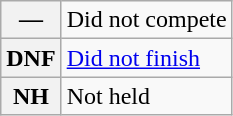<table class="wikitable">
<tr>
<th scope="row">—</th>
<td>Did not compete</td>
</tr>
<tr>
<th scope="row">DNF</th>
<td><a href='#'>Did not finish</a></td>
</tr>
<tr>
<th scope="row">NH</th>
<td>Not held</td>
</tr>
</table>
